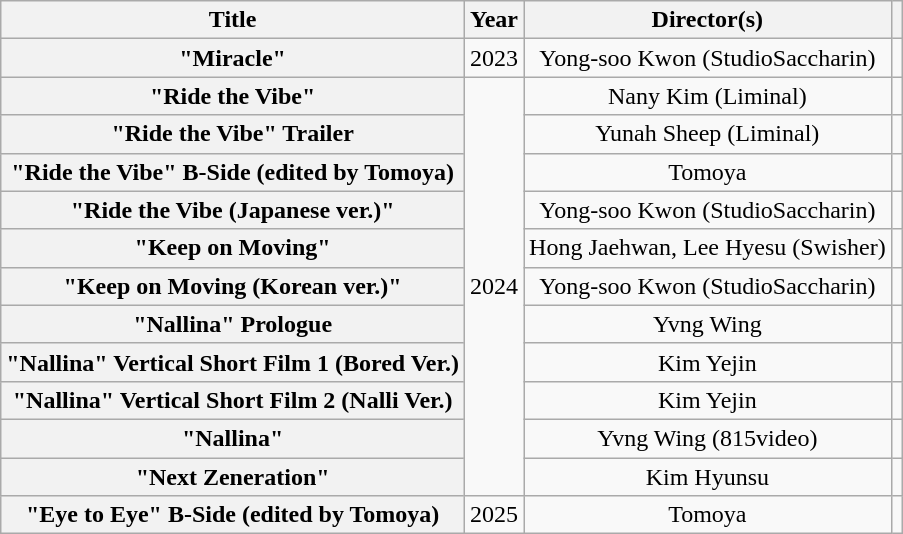<table class="wikitable plainrowheaders" style="text-align:center">
<tr>
<th scope="col">Title</th>
<th scope="col">Year</th>
<th>Director(s)</th>
<th></th>
</tr>
<tr>
<th scope="row">"Miracle" </th>
<td>2023</td>
<td>Yong-soo Kwon (StudioSaccharin)</td>
<td></td>
</tr>
<tr>
<th scope="row">"Ride the Vibe" </th>
<td rowspan="11">2024</td>
<td>Nany Kim (Liminal)</td>
<td></td>
</tr>
<tr>
<th scope="row">"Ride the Vibe" Trailer</th>
<td>Yunah Sheep (Liminal)</td>
<td></td>
</tr>
<tr>
<th scope="row">"Ride the Vibe" B-Side (edited by Tomoya)</th>
<td>Tomoya</td>
<td></td>
</tr>
<tr>
<th scope="row">"Ride the Vibe (Japanese ver.)" </th>
<td>Yong-soo Kwon (StudioSaccharin)</td>
<td></td>
</tr>
<tr>
<th scope="row">"Keep on Moving" </th>
<td>Hong Jaehwan, Lee Hyesu (Swisher)</td>
<td></td>
</tr>
<tr>
<th scope="row">"Keep on Moving (Korean ver.)" </th>
<td>Yong-soo Kwon (StudioSaccharin)</td>
<td></td>
</tr>
<tr>
<th scope="row">"Nallina" Prologue</th>
<td>Yvng Wing</td>
<td></td>
</tr>
<tr>
<th scope="row">"Nallina" Vertical Short Film 1 (Bored Ver.)</th>
<td>Kim Yejin</td>
<td></td>
</tr>
<tr>
<th scope="row">"Nallina" Vertical Short Film 2 (Nalli Ver.)</th>
<td>Kim Yejin</td>
<td></td>
</tr>
<tr>
<th scope="row">"Nallina" </th>
<td>Yvng Wing (815video)</td>
<td></td>
</tr>
<tr>
<th scope="row">"Next Zeneration" </th>
<td>Kim Hyunsu</td>
<td></td>
</tr>
<tr>
<th scope="row">"Eye to Eye" B-Side (edited by Tomoya)</th>
<td>2025</td>
<td>Tomoya</td>
<td></td>
</tr>
</table>
